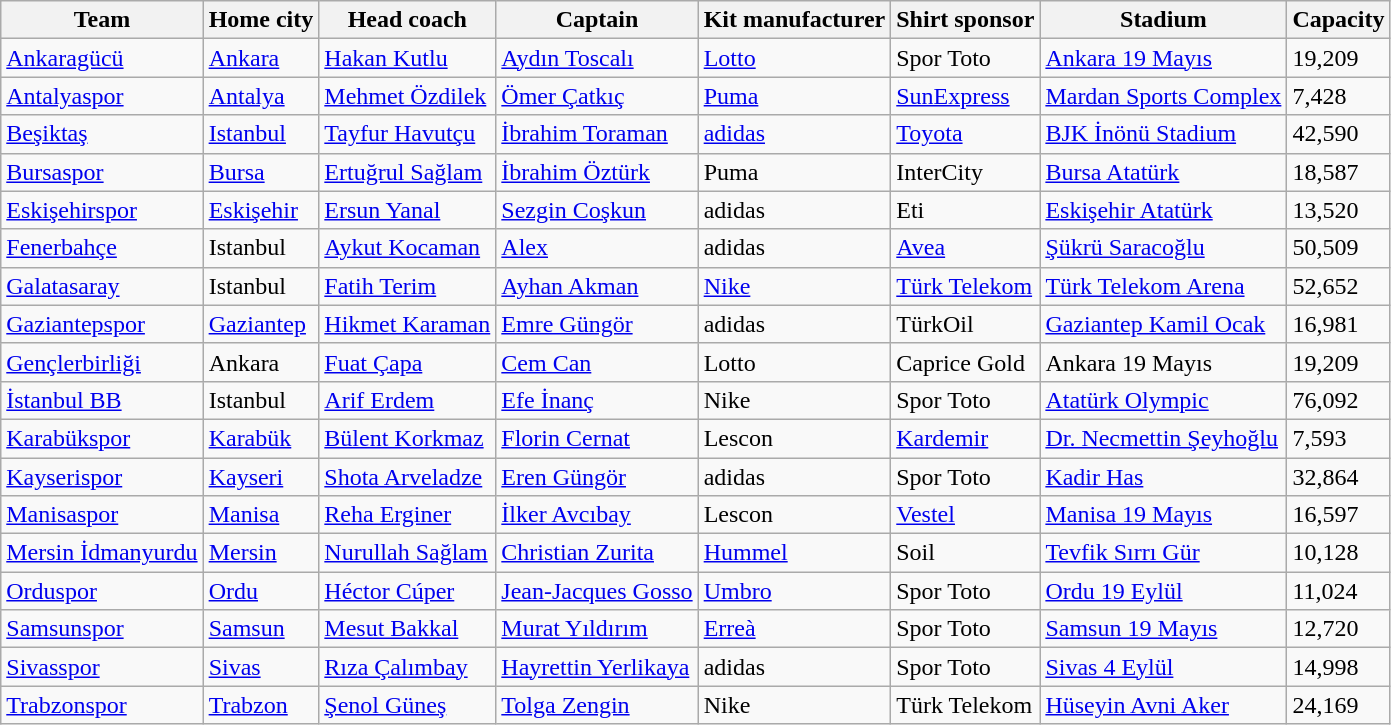<table class="wikitable sortable">
<tr>
<th>Team</th>
<th>Home city</th>
<th>Head coach</th>
<th>Captain</th>
<th>Kit manufacturer</th>
<th>Shirt sponsor</th>
<th>Stadium</th>
<th>Capacity</th>
</tr>
<tr>
<td><a href='#'>Ankaragücü</a></td>
<td><a href='#'>Ankara</a></td>
<td> <a href='#'>Hakan Kutlu</a></td>
<td> <a href='#'>Aydın Toscalı</a></td>
<td><a href='#'>Lotto</a></td>
<td>Spor Toto</td>
<td><a href='#'>Ankara 19 Mayıs</a></td>
<td>19,209</td>
</tr>
<tr>
<td><a href='#'>Antalyaspor</a></td>
<td><a href='#'>Antalya</a></td>
<td> <a href='#'>Mehmet Özdilek</a></td>
<td> <a href='#'>Ömer Çatkıç</a></td>
<td><a href='#'>Puma</a></td>
<td><a href='#'>SunExpress</a></td>
<td><a href='#'>Mardan Sports Complex</a></td>
<td>7,428</td>
</tr>
<tr>
<td><a href='#'>Beşiktaş</a></td>
<td><a href='#'>Istanbul</a></td>
<td> <a href='#'>Tayfur Havutçu</a></td>
<td> <a href='#'>İbrahim Toraman</a></td>
<td><a href='#'>adidas</a></td>
<td><a href='#'>Toyota</a></td>
<td><a href='#'>BJK İnönü Stadium</a></td>
<td>42,590</td>
</tr>
<tr>
<td><a href='#'>Bursaspor</a></td>
<td><a href='#'>Bursa</a></td>
<td> <a href='#'>Ertuğrul Sağlam</a></td>
<td> <a href='#'>İbrahim Öztürk</a></td>
<td>Puma</td>
<td>InterCity</td>
<td><a href='#'>Bursa Atatürk</a></td>
<td>18,587</td>
</tr>
<tr>
<td><a href='#'>Eskişehirspor</a></td>
<td><a href='#'>Eskişehir</a></td>
<td> <a href='#'>Ersun Yanal</a></td>
<td> <a href='#'>Sezgin Coşkun</a></td>
<td>adidas</td>
<td>Eti</td>
<td><a href='#'>Eskişehir Atatürk</a></td>
<td>13,520</td>
</tr>
<tr>
<td><a href='#'>Fenerbahçe</a></td>
<td>Istanbul</td>
<td> <a href='#'>Aykut Kocaman</a></td>
<td> <a href='#'>Alex</a></td>
<td>adidas</td>
<td><a href='#'>Avea</a></td>
<td><a href='#'>Şükrü Saracoğlu</a></td>
<td>50,509</td>
</tr>
<tr>
<td><a href='#'>Galatasaray</a></td>
<td>Istanbul</td>
<td> <a href='#'>Fatih Terim</a></td>
<td> <a href='#'>Ayhan Akman</a></td>
<td><a href='#'>Nike</a></td>
<td><a href='#'>Türk Telekom</a></td>
<td><a href='#'>Türk Telekom Arena</a></td>
<td>52,652</td>
</tr>
<tr>
<td><a href='#'>Gaziantepspor</a></td>
<td><a href='#'>Gaziantep</a></td>
<td> <a href='#'>Hikmet Karaman</a></td>
<td> <a href='#'>Emre Güngör</a></td>
<td>adidas</td>
<td>TürkOil</td>
<td><a href='#'>Gaziantep Kamil Ocak</a></td>
<td>16,981</td>
</tr>
<tr>
<td><a href='#'>Gençlerbirliği</a></td>
<td>Ankara</td>
<td> <a href='#'>Fuat Çapa</a></td>
<td> <a href='#'>Cem Can</a></td>
<td>Lotto</td>
<td>Caprice Gold</td>
<td>Ankara 19 Mayıs</td>
<td>19,209</td>
</tr>
<tr>
<td><a href='#'>İstanbul BB</a></td>
<td>Istanbul</td>
<td> <a href='#'>Arif Erdem</a></td>
<td> <a href='#'>Efe İnanç</a></td>
<td>Nike</td>
<td>Spor Toto</td>
<td><a href='#'>Atatürk Olympic</a></td>
<td>76,092</td>
</tr>
<tr>
<td><a href='#'>Karabükspor</a></td>
<td><a href='#'>Karabük</a></td>
<td> <a href='#'>Bülent Korkmaz</a></td>
<td> <a href='#'>Florin Cernat</a></td>
<td>Lescon</td>
<td><a href='#'>Kardemir</a></td>
<td><a href='#'>Dr. Necmettin Şeyhoğlu</a></td>
<td>7,593</td>
</tr>
<tr>
<td><a href='#'>Kayserispor</a></td>
<td><a href='#'>Kayseri</a></td>
<td> <a href='#'>Shota Arveladze</a></td>
<td> <a href='#'>Eren Güngör</a></td>
<td>adidas</td>
<td>Spor Toto</td>
<td><a href='#'>Kadir Has</a></td>
<td>32,864</td>
</tr>
<tr>
<td><a href='#'>Manisaspor</a></td>
<td><a href='#'>Manisa</a></td>
<td> <a href='#'>Reha Erginer</a></td>
<td> <a href='#'>İlker Avcıbay</a></td>
<td>Lescon</td>
<td><a href='#'>Vestel</a></td>
<td><a href='#'>Manisa 19 Mayıs</a></td>
<td>16,597</td>
</tr>
<tr>
<td><a href='#'>Mersin İdmanyurdu</a></td>
<td><a href='#'>Mersin</a></td>
<td> <a href='#'>Nurullah Sağlam</a></td>
<td> <a href='#'>Christian Zurita</a></td>
<td><a href='#'>Hummel</a></td>
<td>Soil</td>
<td><a href='#'>Tevfik Sırrı Gür</a></td>
<td>10,128</td>
</tr>
<tr>
<td><a href='#'>Orduspor</a></td>
<td><a href='#'>Ordu</a></td>
<td> <a href='#'>Héctor Cúper</a></td>
<td> <a href='#'>Jean-Jacques Gosso</a></td>
<td><a href='#'>Umbro</a></td>
<td>Spor Toto</td>
<td><a href='#'>Ordu 19 Eylül</a></td>
<td>11,024</td>
</tr>
<tr>
<td><a href='#'>Samsunspor</a></td>
<td><a href='#'>Samsun</a></td>
<td> <a href='#'>Mesut Bakkal</a></td>
<td> <a href='#'>Murat Yıldırım</a></td>
<td><a href='#'>Erreà</a></td>
<td>Spor Toto</td>
<td><a href='#'>Samsun 19 Mayıs</a></td>
<td>12,720</td>
</tr>
<tr>
<td><a href='#'>Sivasspor</a></td>
<td><a href='#'>Sivas</a></td>
<td> <a href='#'>Rıza Çalımbay</a></td>
<td> <a href='#'>Hayrettin Yerlikaya</a></td>
<td>adidas</td>
<td>Spor Toto</td>
<td><a href='#'>Sivas 4 Eylül</a></td>
<td>14,998</td>
</tr>
<tr>
<td><a href='#'>Trabzonspor</a></td>
<td><a href='#'>Trabzon</a></td>
<td> <a href='#'>Şenol Güneş</a></td>
<td> <a href='#'>Tolga Zengin</a></td>
<td>Nike</td>
<td>Türk Telekom</td>
<td><a href='#'>Hüseyin Avni Aker</a></td>
<td>24,169</td>
</tr>
</table>
